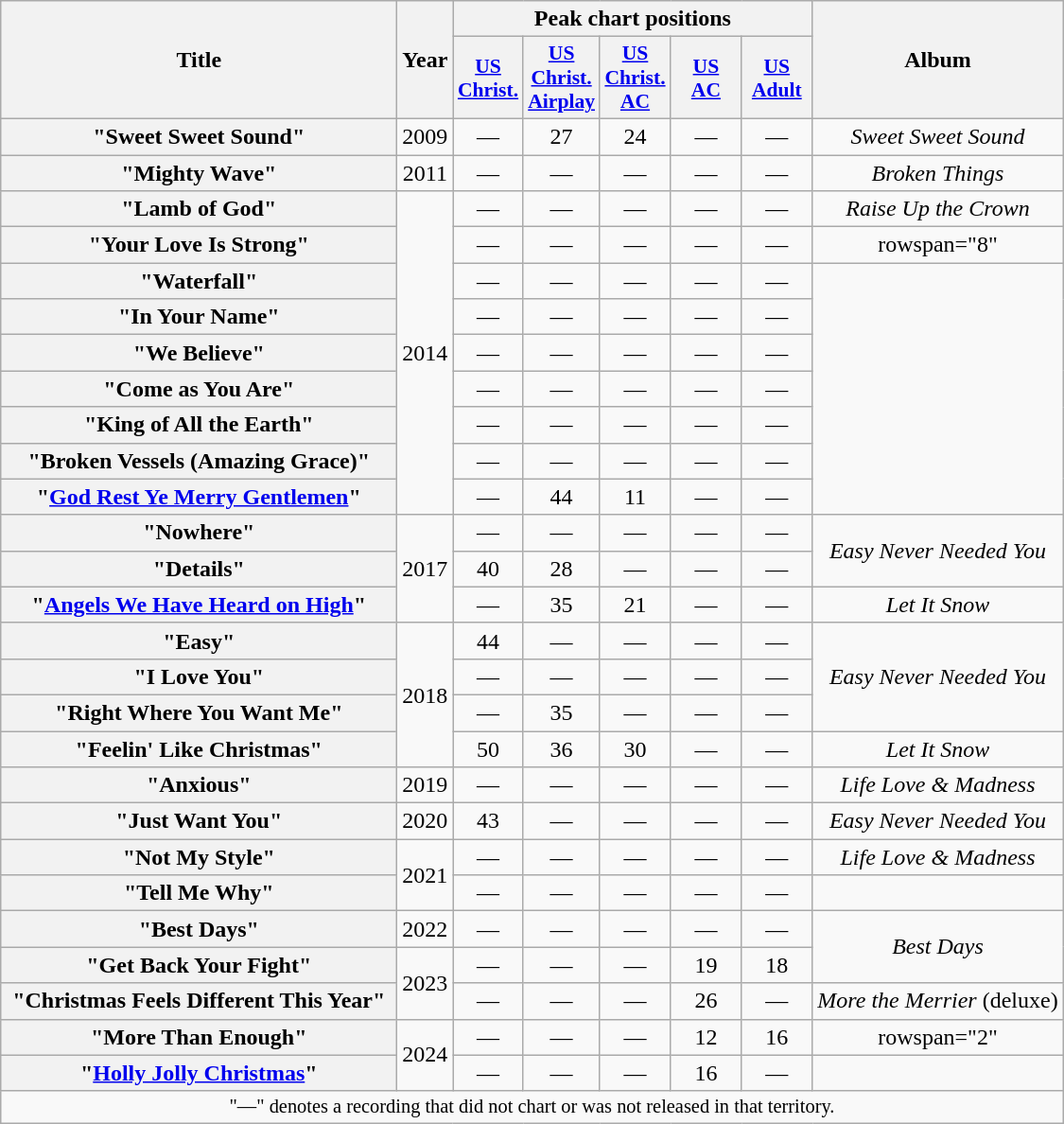<table class="wikitable plainrowheaders" style="text-align:center;">
<tr>
<th scope="col" rowspan="2" style="width:17em;">Title</th>
<th scope="col" rowspan="2">Year</th>
<th scope="col" colspan="5">Peak chart positions</th>
<th scope="col" rowspan="2">Album</th>
</tr>
<tr>
<th scope="col" style="width:2.5em;font-size:90%;"><a href='#'>US<br>Christ.</a><br></th>
<th scope="col" style="width:3em;font-size:90%;"><a href='#'>US<br>Christ.<br>Airplay</a><br></th>
<th scope="col" style="width:3em;font-size:90%;"><a href='#'>US<br>Christ. AC</a><br></th>
<th scope="col" style="width:3em;font-size:90%;"><a href='#'>US<br>AC</a><br></th>
<th scope="col" style="width:3em;font-size:90%;"><a href='#'>US<br>Adult</a><br></th>
</tr>
<tr>
<th scope="row">"Sweet Sweet Sound"</th>
<td>2009</td>
<td>—</td>
<td>27</td>
<td>24</td>
<td>—</td>
<td>—</td>
<td><em>Sweet Sweet Sound</em></td>
</tr>
<tr>
<th scope="row">"Mighty Wave"</th>
<td>2011</td>
<td>—</td>
<td>—</td>
<td>—</td>
<td>—</td>
<td>—</td>
<td><em>Broken Things</em></td>
</tr>
<tr>
<th scope="row">"Lamb of God"</th>
<td rowspan="9">2014</td>
<td>—</td>
<td>—</td>
<td>—</td>
<td>—</td>
<td>—</td>
<td><em>Raise Up the Crown</em></td>
</tr>
<tr>
<th scope="row">"Your Love Is Strong"</th>
<td>—</td>
<td>—</td>
<td>—</td>
<td>—</td>
<td>—</td>
<td>rowspan="8" </td>
</tr>
<tr>
<th scope="row">"Waterfall"</th>
<td>—</td>
<td>—</td>
<td>—</td>
<td>—</td>
<td>—</td>
</tr>
<tr>
<th scope="row">"In Your Name"</th>
<td>—</td>
<td>—</td>
<td>—</td>
<td>—</td>
<td>—</td>
</tr>
<tr>
<th scope="row">"We Believe"</th>
<td>—</td>
<td>—</td>
<td>—</td>
<td>—</td>
<td>—</td>
</tr>
<tr>
<th scope="row">"Come as You Are"</th>
<td>—</td>
<td>—</td>
<td>—</td>
<td>—</td>
<td>—</td>
</tr>
<tr>
<th scope="row">"King of All the Earth"</th>
<td>—</td>
<td>—</td>
<td>—</td>
<td>—</td>
<td>—</td>
</tr>
<tr>
<th scope="row">"Broken Vessels (Amazing Grace)"</th>
<td>—</td>
<td>—</td>
<td>—</td>
<td>—</td>
<td>—</td>
</tr>
<tr>
<th scope="row">"<a href='#'>God Rest Ye Merry Gentlemen</a>"</th>
<td>—</td>
<td>44</td>
<td>11</td>
<td>—</td>
<td>—</td>
</tr>
<tr>
<th scope="row">"Nowhere"</th>
<td rowspan="3">2017</td>
<td>—</td>
<td>—</td>
<td>—</td>
<td>—</td>
<td>—</td>
<td rowspan="2"><em>Easy Never Needed You</em></td>
</tr>
<tr>
<th scope="row">"Details"</th>
<td>40</td>
<td>28</td>
<td>—</td>
<td>—</td>
<td>—</td>
</tr>
<tr>
<th scope="row">"<a href='#'>Angels We Have Heard on High</a>"</th>
<td>—</td>
<td>35</td>
<td>21</td>
<td>—</td>
<td>—</td>
<td><em>Let It Snow</em></td>
</tr>
<tr>
<th scope="row">"Easy"</th>
<td rowspan="4">2018</td>
<td>44</td>
<td>—</td>
<td>—</td>
<td>—</td>
<td>—</td>
<td rowspan="3"><em>Easy Never Needed You</em></td>
</tr>
<tr>
<th scope="row">"I Love You"<br></th>
<td>—</td>
<td>—</td>
<td>—</td>
<td>—</td>
<td>—</td>
</tr>
<tr>
<th scope="row">"Right Where You Want Me"</th>
<td>—</td>
<td>35</td>
<td>—</td>
<td>—</td>
<td>—</td>
</tr>
<tr>
<th scope="row">"Feelin' Like Christmas"</th>
<td>50</td>
<td>36</td>
<td>30</td>
<td>—</td>
<td>—</td>
<td><em>Let It Snow</em></td>
</tr>
<tr>
<th scope="row">"Anxious"</th>
<td>2019</td>
<td>—</td>
<td>—</td>
<td>—</td>
<td>—</td>
<td>—</td>
<td><em>Life Love & Madness</em></td>
</tr>
<tr>
<th scope="row">"Just Want You"</th>
<td>2020</td>
<td>43</td>
<td>—</td>
<td>—</td>
<td>—</td>
<td>—</td>
<td><em>Easy Never Needed You</em></td>
</tr>
<tr>
<th scope="row">"Not My Style"</th>
<td rowspan="2">2021</td>
<td>—</td>
<td>—</td>
<td>—</td>
<td>—</td>
<td>—</td>
<td><em>Life Love & Madness</em></td>
</tr>
<tr>
<th scope="row">"Tell Me Why"<br></th>
<td>—</td>
<td>—</td>
<td>—</td>
<td>—</td>
<td>—</td>
<td></td>
</tr>
<tr>
<th scope="row">"Best Days"</th>
<td>2022</td>
<td>—</td>
<td>—</td>
<td>—</td>
<td>—</td>
<td>—</td>
<td rowspan="2"><em>Best Days</em></td>
</tr>
<tr>
<th scope="row">"Get Back Your Fight"</th>
<td rowspan="2">2023</td>
<td>—</td>
<td>—</td>
<td>—</td>
<td>19</td>
<td>18</td>
</tr>
<tr>
<th scope="row">"Christmas Feels Different This Year"</th>
<td>—</td>
<td>—</td>
<td>—</td>
<td>26</td>
<td>—</td>
<td><em>More the Merrier</em> (deluxe)</td>
</tr>
<tr>
<th scope="row">"More Than Enough"</th>
<td rowspan="2">2024</td>
<td>—</td>
<td>—</td>
<td>—</td>
<td>12</td>
<td>16</td>
<td>rowspan="2" </td>
</tr>
<tr>
<th scope="row">"<a href='#'>Holly Jolly Christmas</a>"</th>
<td>—</td>
<td>—</td>
<td>—</td>
<td>16</td>
<td>—</td>
</tr>
<tr>
<td colspan="16" style="font-size:85%;">"—" denotes a recording that did not chart or was not released in that territory.</td>
</tr>
</table>
